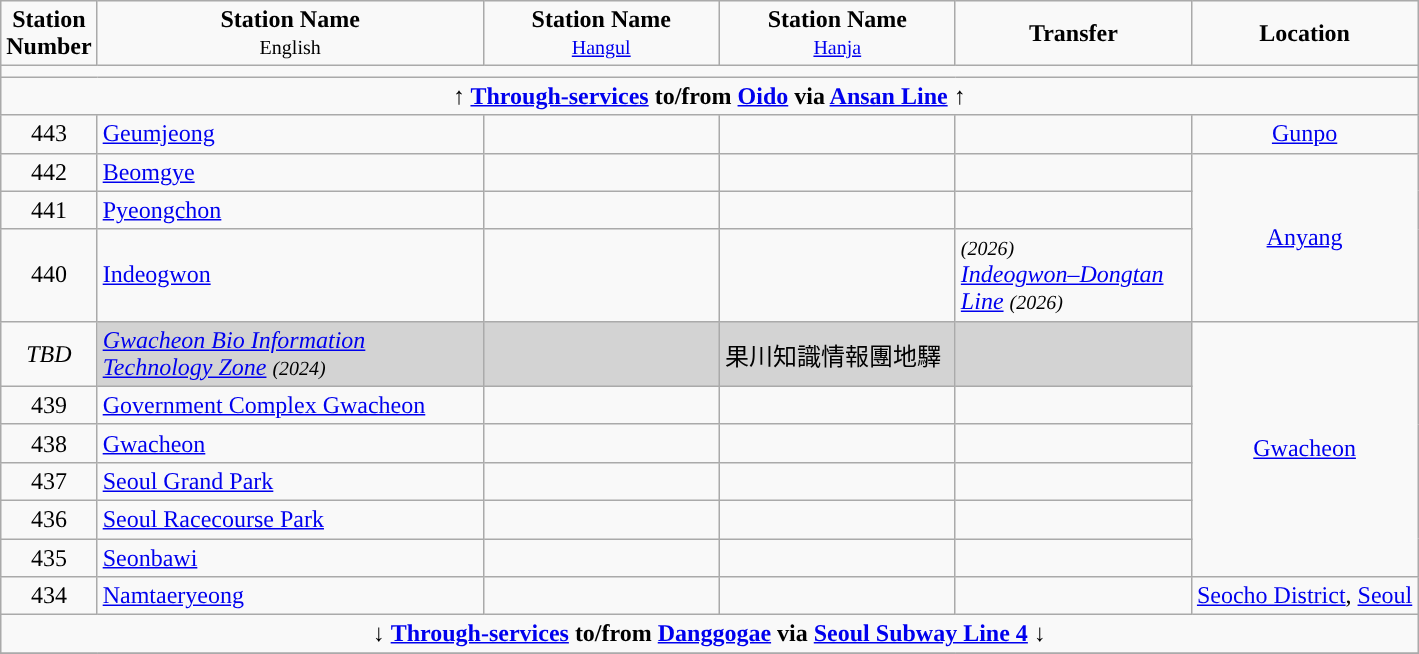<table class="wikitable">
<tr>
<td style="text-align:center;"><strong>Station<br>Number</strong></td>
<td width = "250pt" style="text-align:center;"><strong>Station Name</strong><br><small>English</small></td>
<td width = "150pt" style="text-align:center;"><strong>Station Name</strong><br><small><a href='#'>Hangul</a></small></td>
<td width = "150pt" style="text-align:center;"><strong>Station Name</strong><br><small><a href='#'>Hanja</a></small></td>
<td width = "150pt" style="text-align:center;"><strong>Transfer</strong></td>
<td colspan = "2" style="text-align:center;"><strong>Location</strong></td>
</tr>
<tr style="background:#">
<td colspan = "10"></td>
</tr>
<tr>
<td colspan="6" style="text-align:center;"><strong>↑ <a href='#'>Through-services</a> to/from <a href='#'>Oido</a> via <a href='#'>Ansan Line</a> ↑</strong></td>
</tr>
<tr>
<td style="text-align:center;">443</td>
<td><a href='#'>Geumjeong</a></td>
<td></td>
<td></td>
<td></td>
<td style="text-align:center;"><a href='#'>Gunpo</a></td>
</tr>
<tr>
<td style="text-align:center;">442</td>
<td><a href='#'>Beomgye</a></td>
<td></td>
<td></td>
<td></td>
<td rowspan="3" style="text-align:center;"><a href='#'>Anyang</a></td>
</tr>
<tr>
<td style="text-align:center;">441</td>
<td><a href='#'>Pyeongchon</a></td>
<td></td>
<td></td>
<td></td>
</tr>
<tr>
<td style="text-align:center;">440</td>
<td><a href='#'>Indeogwon</a></td>
<td></td>
<td></td>
<td> <small><em>(2026)</em></small><br><em><a href='#'>Indeogwon–Dongtan Line</a> <small>(2026)</small></em></td>
</tr>
<tr>
<td style="background:#lightgrey; text-align:center;"><em>TBD</em></td>
<td bgcolor="lightgrey"><em><a href='#'>Gwacheon Bio Information Technology Zone</a> <small>(2024)</small></em></td>
<td bgcolor="lightgrey"></td>
<td bgcolor="lightgrey">果川知識情報團地驛</td>
<td bgcolor="lightgrey"></td>
<td rowspan="6" style="text-align:center;"><a href='#'>Gwacheon</a></td>
</tr>
<tr>
<td style="text-align:center;">439</td>
<td><a href='#'>Government Complex Gwacheon</a></td>
<td></td>
<td></td>
<td></td>
</tr>
<tr>
<td style="text-align:center;">438</td>
<td><a href='#'>Gwacheon</a></td>
<td></td>
<td></td>
<td></td>
</tr>
<tr>
<td style="text-align:center;">437</td>
<td><a href='#'>Seoul Grand Park</a></td>
<td></td>
<td></td>
<td></td>
</tr>
<tr>
<td style="text-align:center;">436</td>
<td><a href='#'>Seoul Racecourse Park</a></td>
<td></td>
<td></td>
<td></td>
</tr>
<tr>
<td style="text-align:center;">435</td>
<td><a href='#'>Seonbawi</a></td>
<td></td>
<td></td>
<td></td>
</tr>
<tr>
<td style="text-align:center;">434</td>
<td><a href='#'>Namtaeryeong</a></td>
<td></td>
<td></td>
<td></td>
<td rowspan="1" style="text-align:center;"><a href='#'>Seocho District</a>, <a href='#'>Seoul</a></td>
</tr>
<tr>
<td colspan="6" style="text-align:center;">↓ <strong><a href='#'>Through-services</a> to/from <a href='#'>Danggogae</a> via <a href='#'>Seoul Subway Line 4</a> ↓</strong></td>
</tr>
<tr>
</tr>
</table>
